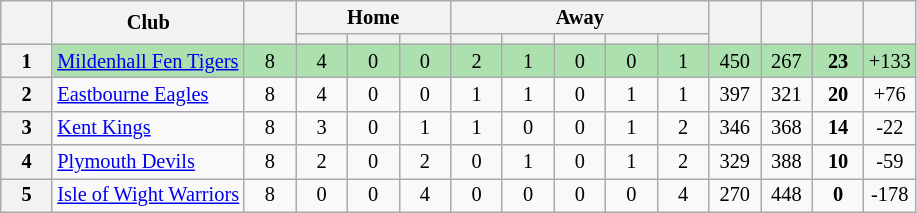<table class="wikitable" style="text-align:center; font-size:85%">
<tr>
<th rowspan="2" style="width:28px;"></th>
<th rowspan=2>Club</th>
<th rowspan="2" style="width:28px;"></th>
<th colspan=3>Home</th>
<th colspan=5>Away</th>
<th rowspan="2" style="width:28px;"></th>
<th rowspan="2" style="width:28px;"></th>
<th rowspan="2" style="width:28px;"></th>
<th rowspan="2" style="width:28px;"></th>
</tr>
<tr>
<th width=28></th>
<th width=28></th>
<th width=28></th>
<th width=28></th>
<th width=28></th>
<th width=28></th>
<th width=28></th>
<th width=28></th>
</tr>
<tr style="background:#ACE1AF">
<th>1</th>
<td align=left><a href='#'>Mildenhall Fen Tigers</a></td>
<td>8</td>
<td>4</td>
<td>0</td>
<td>0</td>
<td>2</td>
<td>1</td>
<td>0</td>
<td>0</td>
<td>1</td>
<td>450</td>
<td>267</td>
<td><strong>23</strong></td>
<td>+133</td>
</tr>
<tr>
<th>2</th>
<td align=left><a href='#'>Eastbourne Eagles</a></td>
<td>8</td>
<td>4</td>
<td>0</td>
<td>0</td>
<td>1</td>
<td>1</td>
<td>0</td>
<td>1</td>
<td>1</td>
<td>397</td>
<td>321</td>
<td><strong>20</strong></td>
<td>+76</td>
</tr>
<tr>
<th>3</th>
<td align=left><a href='#'>Kent Kings</a></td>
<td>8</td>
<td>3</td>
<td>0</td>
<td>1</td>
<td>1</td>
<td>0</td>
<td>0</td>
<td>1</td>
<td>2</td>
<td>346</td>
<td>368</td>
<td><strong>14</strong></td>
<td>-22</td>
</tr>
<tr>
<th>4</th>
<td align=left><a href='#'>Plymouth Devils</a></td>
<td>8</td>
<td>2</td>
<td>0</td>
<td>2</td>
<td>0</td>
<td>1</td>
<td>0</td>
<td>1</td>
<td>2</td>
<td>329</td>
<td>388</td>
<td><strong>10</strong></td>
<td>-59</td>
</tr>
<tr>
<th>5</th>
<td align=left><a href='#'>Isle of Wight Warriors</a></td>
<td>8</td>
<td>0</td>
<td>0</td>
<td>4</td>
<td>0</td>
<td>0</td>
<td>0</td>
<td>0</td>
<td>4</td>
<td>270</td>
<td>448</td>
<td><strong>0</strong></td>
<td>-178</td>
</tr>
</table>
